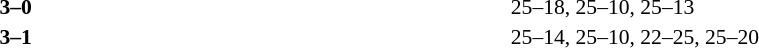<table width=85% cellspacing=1 style=font-size:90%>
<tr>
<th width=20%></th>
<th width=12%></th>
<th width=20%></th>
<th width=33%></th>
</tr>
<tr>
<td align=right><strong></strong></td>
<td align=center><strong>3–0</strong></td>
<td></td>
<td>25–18, 25–10, 25–13</td>
</tr>
<tr>
<td align=right><strong></strong></td>
<td align=center><strong>3–1</strong></td>
<td></td>
<td>25–14, 25–10, 22–25, 25–20</td>
</tr>
</table>
